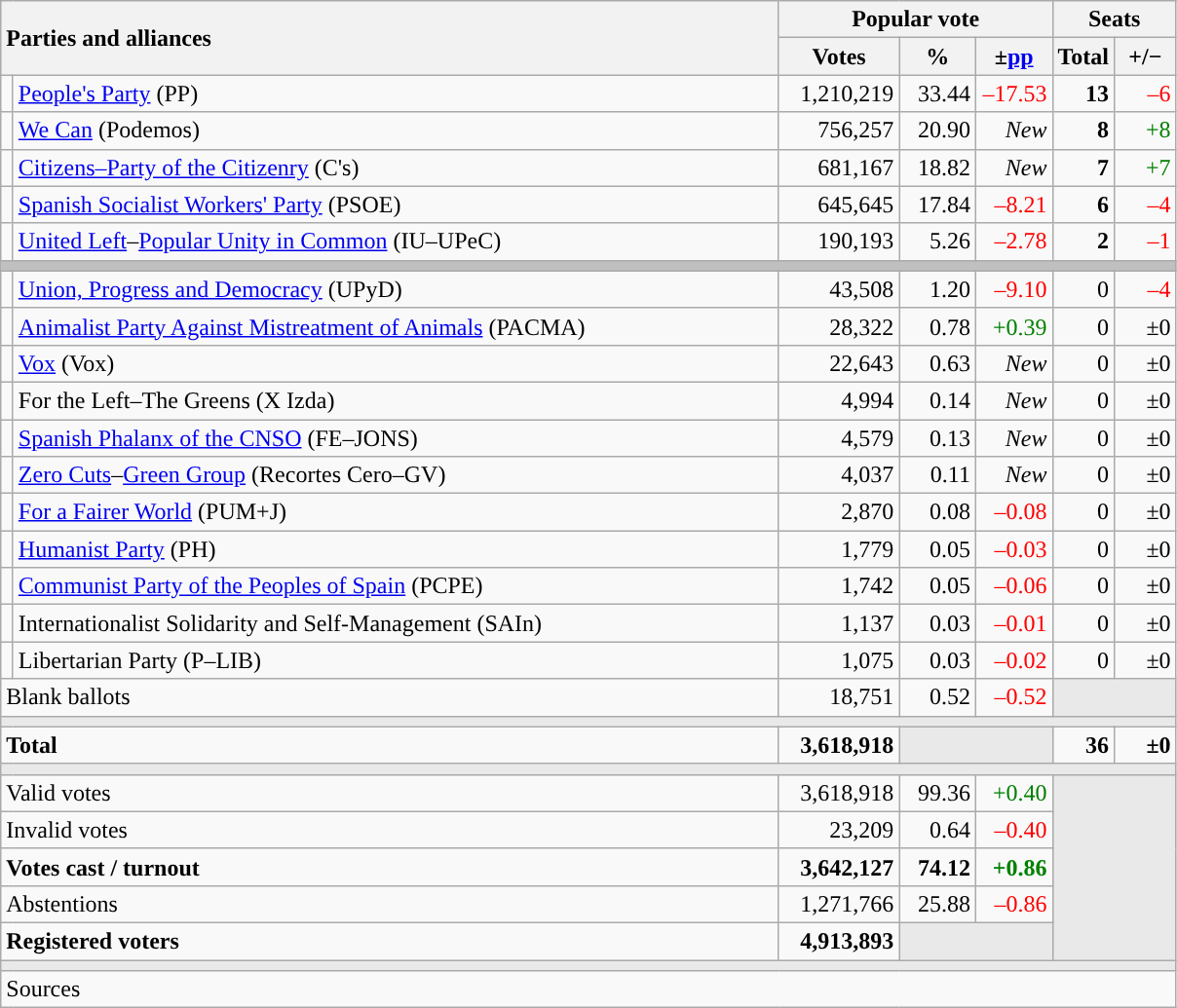<table class="wikitable" style="text-align:right;">
<tr>
<th style="text-align:left;" rowspan="2" colspan="2" width="525">Parties and alliances</th>
<th colspan="3">Popular vote</th>
<th colspan="2">Seats</th>
</tr>
<tr>
<th width="75">Votes</th>
<th width="45">%</th>
<th width="45">±<a href='#'>pp</a></th>
<th width="35">Total</th>
<th width="35">+/−</th>
</tr>
<tr>
<td width="1" style="color:inherit;background:"></td>
<td align="left"><a href='#'>People's Party</a> (PP)</td>
<td>1,210,219</td>
<td>33.44</td>
<td style="color:red;">–17.53</td>
<td><strong>13</strong></td>
<td style="color:red;">–6</td>
</tr>
<tr>
<td style="color:inherit;background:"></td>
<td align="left"><a href='#'>We Can</a> (Podemos)</td>
<td>756,257</td>
<td>20.90</td>
<td><em>New</em></td>
<td><strong>8</strong></td>
<td style="color:green;">+8</td>
</tr>
<tr>
<td style="color:inherit;background:"></td>
<td align="left"><a href='#'>Citizens–Party of the Citizenry</a> (C's)</td>
<td>681,167</td>
<td>18.82</td>
<td><em>New</em></td>
<td><strong>7</strong></td>
<td style="color:green;">+7</td>
</tr>
<tr>
<td style="color:inherit;background:"></td>
<td align="left"><a href='#'>Spanish Socialist Workers' Party</a> (PSOE)</td>
<td>645,645</td>
<td>17.84</td>
<td style="color:red;">–8.21</td>
<td><strong>6</strong></td>
<td style="color:red;">–4</td>
</tr>
<tr>
<td style="color:inherit;background:"></td>
<td align="left"><a href='#'>United Left</a>–<a href='#'>Popular Unity in Common</a> (IU–UPeC)</td>
<td>190,193</td>
<td>5.26</td>
<td style="color:red;">–2.78</td>
<td><strong>2</strong></td>
<td style="color:red;">–1</td>
</tr>
<tr>
<td colspan="7" bgcolor="#C0C0C0"></td>
</tr>
<tr>
<td style="color:inherit;background:"></td>
<td align="left"><a href='#'>Union, Progress and Democracy</a> (UPyD)</td>
<td>43,508</td>
<td>1.20</td>
<td style="color:red;">–9.10</td>
<td>0</td>
<td style="color:red;">–4</td>
</tr>
<tr>
<td style="color:inherit;background:"></td>
<td align="left"><a href='#'>Animalist Party Against Mistreatment of Animals</a> (PACMA)</td>
<td>28,322</td>
<td>0.78</td>
<td style="color:green;">+0.39</td>
<td>0</td>
<td>±0</td>
</tr>
<tr>
<td style="color:inherit;background:"></td>
<td align="left"><a href='#'>Vox</a> (Vox)</td>
<td>22,643</td>
<td>0.63</td>
<td><em>New</em></td>
<td>0</td>
<td>±0</td>
</tr>
<tr>
<td style="color:inherit;background:"></td>
<td align="left">For the Left–The Greens (X Izda)</td>
<td>4,994</td>
<td>0.14</td>
<td><em>New</em></td>
<td>0</td>
<td>±0</td>
</tr>
<tr>
<td style="color:inherit;background:"></td>
<td align="left"><a href='#'>Spanish Phalanx of the CNSO</a> (FE–JONS)</td>
<td>4,579</td>
<td>0.13</td>
<td><em>New</em></td>
<td>0</td>
<td>±0</td>
</tr>
<tr>
<td style="color:inherit;background:"></td>
<td align="left"><a href='#'>Zero Cuts</a>–<a href='#'>Green Group</a> (Recortes Cero–GV)</td>
<td>4,037</td>
<td>0.11</td>
<td><em>New</em></td>
<td>0</td>
<td>±0</td>
</tr>
<tr>
<td style="color:inherit;background:"></td>
<td align="left"><a href='#'>For a Fairer World</a> (PUM+J)</td>
<td>2,870</td>
<td>0.08</td>
<td style="color:red;">–0.08</td>
<td>0</td>
<td>±0</td>
</tr>
<tr>
<td style="color:inherit;background:"></td>
<td align="left"><a href='#'>Humanist Party</a> (PH)</td>
<td>1,779</td>
<td>0.05</td>
<td style="color:red;">–0.03</td>
<td>0</td>
<td>±0</td>
</tr>
<tr>
<td style="color:inherit;background:"></td>
<td align="left"><a href='#'>Communist Party of the Peoples of Spain</a> (PCPE)</td>
<td>1,742</td>
<td>0.05</td>
<td style="color:red;">–0.06</td>
<td>0</td>
<td>±0</td>
</tr>
<tr>
<td style="color:inherit;background:"></td>
<td align="left">Internationalist Solidarity and Self-Management (SAIn)</td>
<td>1,137</td>
<td>0.03</td>
<td style="color:red;">–0.01</td>
<td>0</td>
<td>±0</td>
</tr>
<tr>
<td style="color:inherit;background:"></td>
<td align="left">Libertarian Party (P–LIB)</td>
<td>1,075</td>
<td>0.03</td>
<td style="color:red;">–0.02</td>
<td>0</td>
<td>±0</td>
</tr>
<tr>
<td align="left" colspan="2">Blank ballots</td>
<td>18,751</td>
<td>0.52</td>
<td style="color:red;">–0.52</td>
<td bgcolor="#E9E9E9" colspan="2"></td>
</tr>
<tr>
<td colspan="7" bgcolor="#E9E9E9"></td>
</tr>
<tr style="font-weight:bold;">
<td align="left" colspan="2">Total</td>
<td>3,618,918</td>
<td bgcolor="#E9E9E9" colspan="2"></td>
<td>36</td>
<td>±0</td>
</tr>
<tr>
<td colspan="7" bgcolor="#E9E9E9"></td>
</tr>
<tr>
<td align="left" colspan="2">Valid votes</td>
<td>3,618,918</td>
<td>99.36</td>
<td style="color:green;">+0.40</td>
<td bgcolor="#E9E9E9" colspan="2" rowspan="5"></td>
</tr>
<tr>
<td align="left" colspan="2">Invalid votes</td>
<td>23,209</td>
<td>0.64</td>
<td style="color:red;">–0.40</td>
</tr>
<tr style="font-weight:bold;">
<td align="left" colspan="2">Votes cast / turnout</td>
<td>3,642,127</td>
<td>74.12</td>
<td style="color:green;">+0.86</td>
</tr>
<tr>
<td align="left" colspan="2">Abstentions</td>
<td>1,271,766</td>
<td>25.88</td>
<td style="color:red;">–0.86</td>
</tr>
<tr style="font-weight:bold;">
<td align="left" colspan="2">Registered voters</td>
<td>4,913,893</td>
<td bgcolor="#E9E9E9" colspan="2"></td>
</tr>
<tr>
<td colspan="7" bgcolor="#E9E9E9"></td>
</tr>
<tr>
<td align="left" colspan="7">Sources</td>
</tr>
</table>
